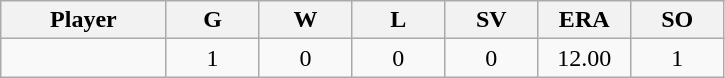<table class="wikitable sortable">
<tr>
<th bgcolor="#DDDDFF" width="16%">Player</th>
<th bgcolor="#DDDDFF" width="9%">G</th>
<th bgcolor="#DDDDFF" width="9%">W</th>
<th bgcolor="#DDDDFF" width="9%">L</th>
<th bgcolor="#DDDDFF" width="9%">SV</th>
<th bgcolor="#DDDDFF" width="9%">ERA</th>
<th bgcolor="#DDDDFF" width="9%">SO</th>
</tr>
<tr align="center">
<td></td>
<td>1</td>
<td>0</td>
<td>0</td>
<td>0</td>
<td>12.00</td>
<td>1</td>
</tr>
</table>
